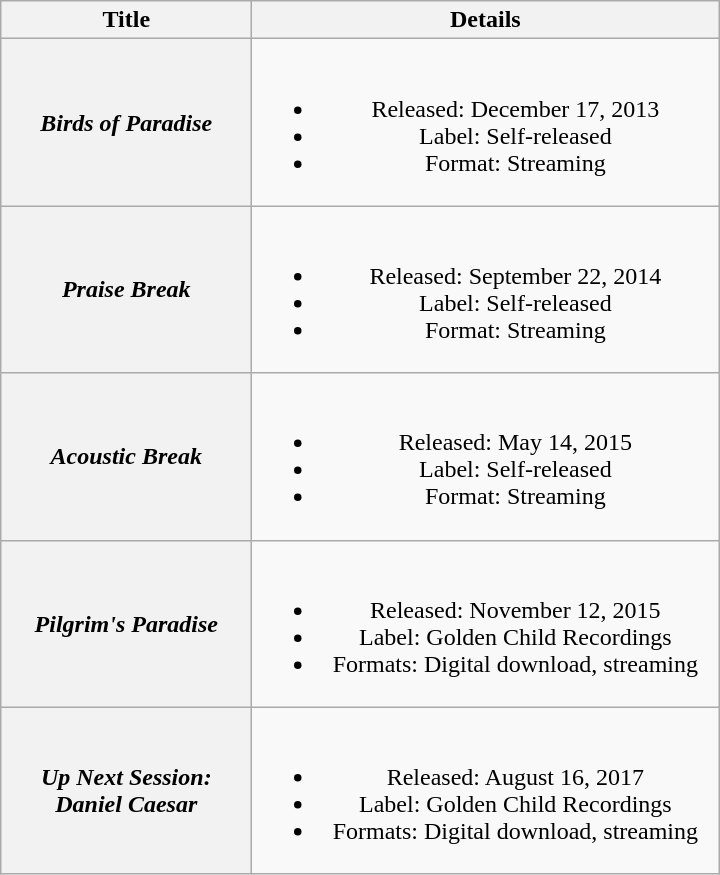<table class="wikitable plainrowheaders" style="text-align:center;">
<tr>
<th scope="col" style="width:10em;">Title</th>
<th scope="col" style="width:19em;">Details</th>
</tr>
<tr>
<th scope="row"><em>Birds of Paradise</em></th>
<td><br><ul><li>Released: December 17, 2013</li><li>Label: Self-released</li><li>Format: Streaming</li></ul></td>
</tr>
<tr>
<th scope="row"><em>Praise Break</em></th>
<td><br><ul><li>Released: September 22, 2014</li><li>Label: Self-released</li><li>Format: Streaming</li></ul></td>
</tr>
<tr>
<th scope="row"><em>Acoustic Break</em></th>
<td><br><ul><li>Released: May 14, 2015</li><li>Label: Self-released</li><li>Format: Streaming</li></ul></td>
</tr>
<tr>
<th scope="row"><em>Pilgrim's Paradise</em></th>
<td><br><ul><li>Released: November 12, 2015</li><li>Label: Golden Child Recordings</li><li>Formats: Digital download, streaming</li></ul></td>
</tr>
<tr>
<th scope="row"><em>Up Next Session: Daniel Caesar</em></th>
<td><br><ul><li>Released: August 16, 2017</li><li>Label: Golden Child Recordings</li><li>Formats: Digital download, streaming</li></ul></td>
</tr>
</table>
